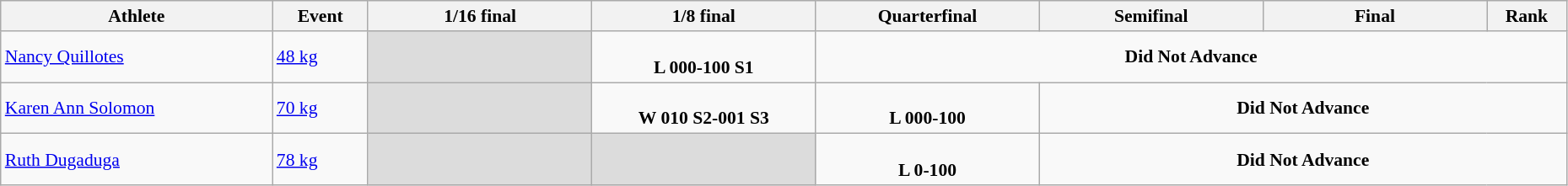<table class="wikitable" width="98%" style="text-align:left; font-size:90%">
<tr>
<th width="17%">Athlete</th>
<th width="6%">Event</th>
<th width="14%">1/16 final</th>
<th width="14%">1/8 final</th>
<th width="14%">Quarterfinal</th>
<th width="14%">Semifinal</th>
<th width="14%">Final</th>
<th width="5%">Rank</th>
</tr>
<tr>
<td><a href='#'>Nancy Quillotes</a></td>
<td><a href='#'>48 kg</a></td>
<td bgcolor=#DCDCDC></td>
<td align=center><br> <strong>L 000-100 S1</strong></td>
<td align=center colspan=4><strong>Did Not Advance</strong></td>
</tr>
<tr>
<td><a href='#'>Karen Ann Solomon</a></td>
<td><a href='#'>70 kg</a></td>
<td bgcolor=#DCDCDC></td>
<td align=center><br> <strong>W 010 S2-001 S3</strong></td>
<td align=center><br> <strong>L 000-100</strong></td>
<td colspan=3 align=center><strong>Did Not Advance</strong></td>
</tr>
<tr>
<td><a href='#'>Ruth Dugaduga</a></td>
<td><a href='#'>78 kg</a></td>
<td bgcolor=#DCDCDC></td>
<td bgcolor=#DCDCDC></td>
<td align=center><br> <strong>L 0-100</strong></td>
<td colspan=3 align=center><strong>Did Not Advance</strong></td>
</tr>
</table>
